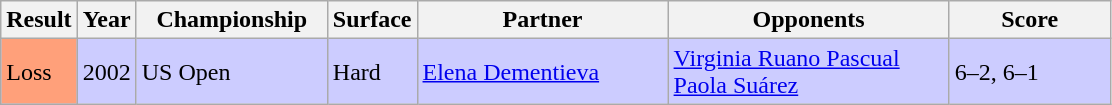<table class="sortable wikitable">
<tr>
<th>Result</th>
<th>Year</th>
<th style="width:120px;">Championship</th>
<th style="width:50px;">Surface</th>
<th style="width:160px;">Partner</th>
<th style="width:180px;">Opponents</th>
<th style="width:100px;" class="unsortable">Score</th>
</tr>
<tr style="background:#ccf;">
<td style="background:#ffa07a;">Loss</td>
<td>2002</td>
<td>US Open</td>
<td>Hard</td>
<td> <a href='#'>Elena Dementieva</a></td>
<td> <a href='#'>Virginia Ruano Pascual</a> <br>  <a href='#'>Paola Suárez</a></td>
<td>6–2, 6–1</td>
</tr>
</table>
